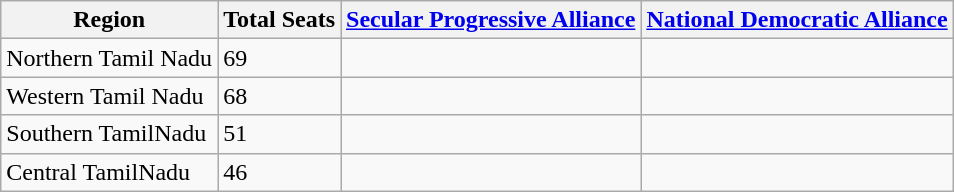<table class="wikitable sortable">
<tr>
<th>Region</th>
<th>Total Seats</th>
<th><a href='#'>Secular Progressive Alliance</a></th>
<th><a href='#'>National Democratic Alliance</a></th>
</tr>
<tr>
<td>Northern Tamil Nadu</td>
<td>69</td>
<td></td>
<td></td>
</tr>
<tr>
<td>Western Tamil Nadu</td>
<td>68</td>
<td></td>
<td></td>
</tr>
<tr>
<td>Southern TamilNadu</td>
<td>51</td>
<td></td>
<td></td>
</tr>
<tr>
<td>Central TamilNadu</td>
<td>46</td>
<td></td>
<td></td>
</tr>
</table>
